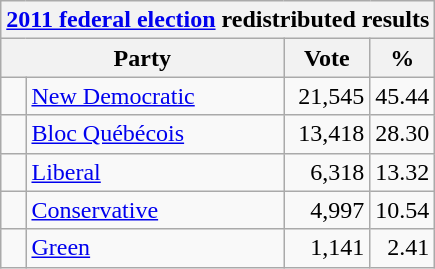<table class="wikitable">
<tr>
<th colspan="4"><a href='#'>2011 federal election</a> redistributed results</th>
</tr>
<tr>
<th bgcolor="#DDDDFF" width="130px" colspan="2">Party</th>
<th bgcolor="#DDDDFF" width="50px">Vote</th>
<th bgcolor="#DDDDFF" width="30px">%</th>
</tr>
<tr>
<td> </td>
<td><a href='#'>New Democratic</a></td>
<td align=right>21,545</td>
<td align=right>45.44</td>
</tr>
<tr>
<td> </td>
<td><a href='#'>Bloc Québécois</a></td>
<td align=right>13,418</td>
<td align=right>28.30</td>
</tr>
<tr>
<td> </td>
<td><a href='#'>Liberal</a></td>
<td align=right>6,318</td>
<td align=right>13.32</td>
</tr>
<tr>
<td> </td>
<td><a href='#'>Conservative</a></td>
<td align=right>4,997</td>
<td align=right>10.54</td>
</tr>
<tr>
<td> </td>
<td><a href='#'>Green</a></td>
<td align=right>1,141</td>
<td align=right>2.41</td>
</tr>
</table>
